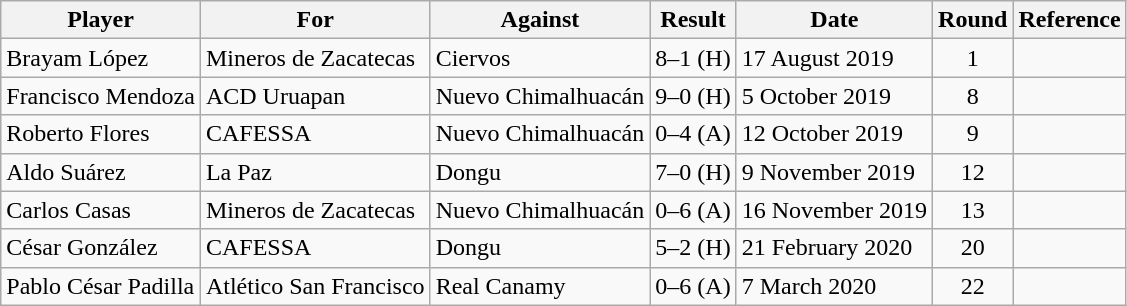<table class="wikitable sortable">
<tr>
<th>Player</th>
<th>For</th>
<th>Against</th>
<th>Result</th>
<th>Date</th>
<th>Round</th>
<th>Reference</th>
</tr>
<tr>
<td> Brayam López</td>
<td>Mineros de Zacatecas</td>
<td>Ciervos</td>
<td align=center>8–1 (H)</td>
<td>17 August 2019</td>
<td align=center>1</td>
<td align=center></td>
</tr>
<tr>
<td> Francisco Mendoza</td>
<td>ACD Uruapan</td>
<td>Nuevo Chimalhuacán</td>
<td align=center>9–0 (H)</td>
<td>5 October 2019</td>
<td align=center>8</td>
<td align=center></td>
</tr>
<tr>
<td> Roberto Flores</td>
<td>CAFESSA</td>
<td>Nuevo Chimalhuacán</td>
<td align=center>0–4 (A)</td>
<td>12 October 2019</td>
<td align=center>9</td>
<td align=center></td>
</tr>
<tr>
<td> Aldo Suárez</td>
<td>La Paz</td>
<td>Dongu</td>
<td align=center>7–0 (H)</td>
<td>9 November 2019</td>
<td align=center>12</td>
<td align=center></td>
</tr>
<tr>
<td> Carlos Casas</td>
<td>Mineros de Zacatecas</td>
<td>Nuevo Chimalhuacán</td>
<td align=center>0–6 (A)</td>
<td>16 November 2019</td>
<td align=center>13</td>
<td align=center></td>
</tr>
<tr>
<td> César González</td>
<td>CAFESSA</td>
<td>Dongu</td>
<td align=center>5–2 (H)</td>
<td>21 February 2020</td>
<td align=center>20</td>
<td align=center></td>
</tr>
<tr>
<td> Pablo César Padilla</td>
<td>Atlético San Francisco</td>
<td>Real Canamy</td>
<td align=center>0–6 (A)</td>
<td>7 March 2020</td>
<td align=center>22</td>
<td align=center></td>
</tr>
</table>
